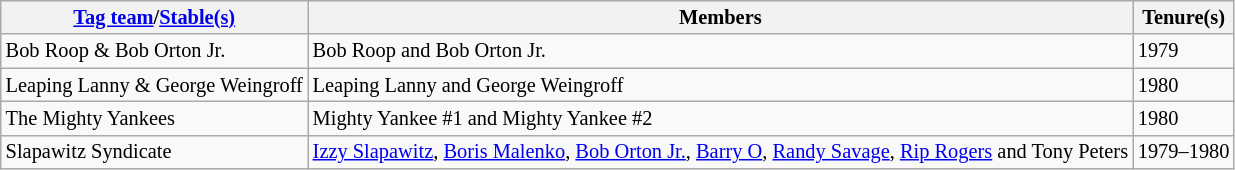<table style="font-size: 85%; text-align: left;" class="wikitable">
<tr>
<th><a href='#'>Tag team</a>/<a href='#'>Stable(s)</a></th>
<th>Members</th>
<th>Tenure(s)</th>
</tr>
<tr>
<td>Bob Roop & Bob Orton Jr.</td>
<td>Bob Roop and Bob Orton Jr.</td>
<td>1979</td>
</tr>
<tr>
<td>Leaping Lanny & George Weingroff</td>
<td>Leaping Lanny and George Weingroff</td>
<td>1980</td>
</tr>
<tr>
<td>The Mighty Yankees</td>
<td>Mighty Yankee #1 and Mighty Yankee #2</td>
<td>1980</td>
</tr>
<tr>
<td>Slapawitz Syndicate</td>
<td><a href='#'>Izzy Slapawitz</a>, <a href='#'>Boris Malenko</a>, <a href='#'>Bob Orton Jr.</a>, <a href='#'>Barry O</a>,  <a href='#'>Randy Savage</a>, <a href='#'>Rip Rogers</a> and Tony Peters</td>
<td>1979–1980</td>
</tr>
</table>
